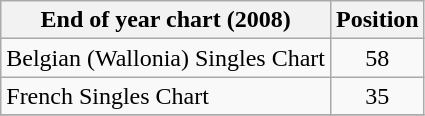<table class="wikitable sortable">
<tr>
<th>End of year chart (2008)</th>
<th>Position</th>
</tr>
<tr>
<td>Belgian (Wallonia) Singles Chart</td>
<td align="center">58</td>
</tr>
<tr>
<td>French Singles Chart</td>
<td align="center">35</td>
</tr>
<tr>
</tr>
</table>
